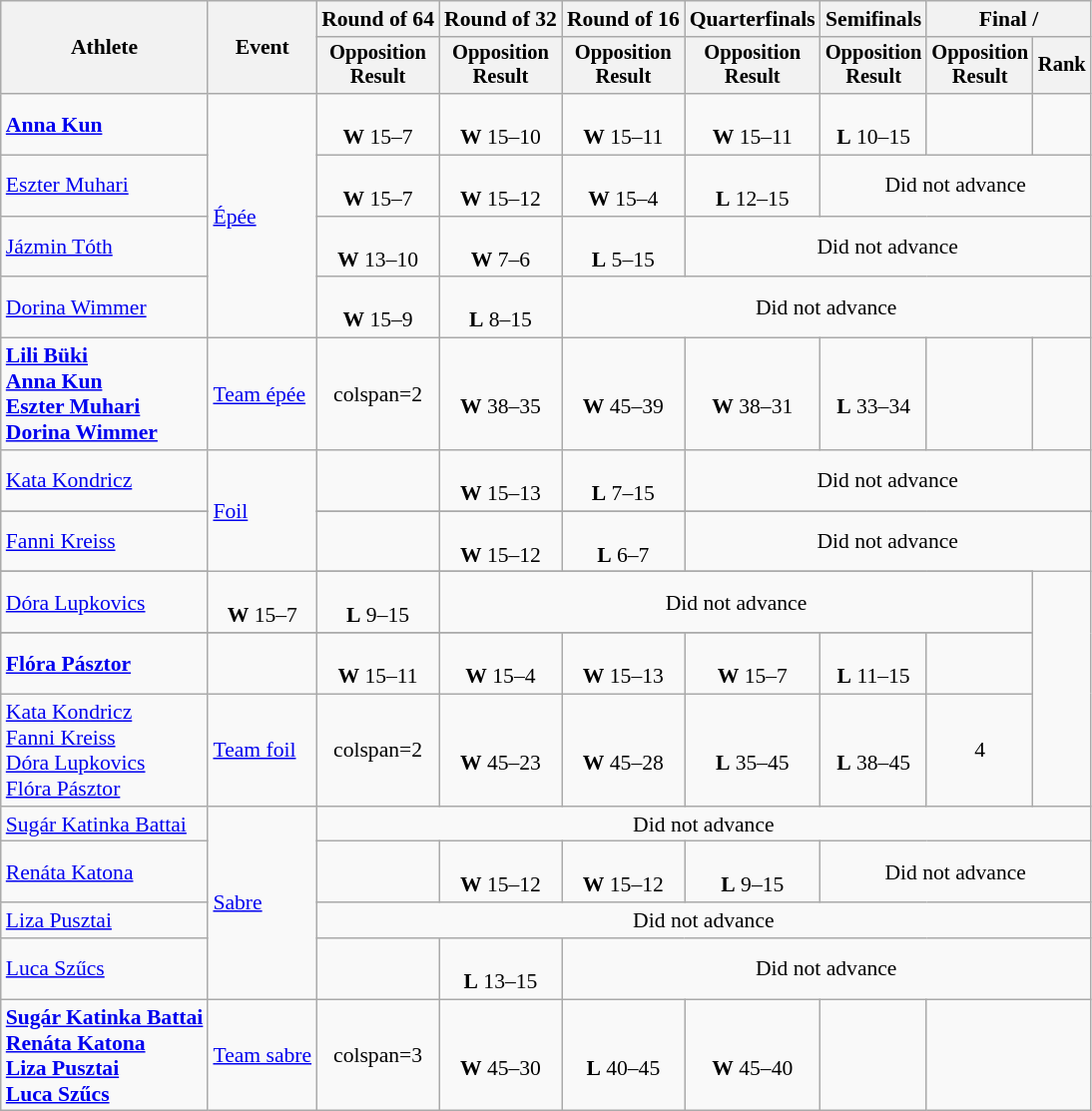<table class=wikitable style="font-size:90%">
<tr>
<th rowspan="2">Athlete</th>
<th rowspan="2">Event</th>
<th>Round of 64</th>
<th>Round of 32</th>
<th>Round of 16</th>
<th>Quarterfinals</th>
<th>Semifinals</th>
<th colspan="2">Final / </th>
</tr>
<tr style="font-size:95%">
<th>Opposition<br>Result</th>
<th>Opposition<br>Result</th>
<th>Opposition<br>Result</th>
<th>Opposition<br>Result</th>
<th>Opposition<br>Result</th>
<th>Opposition<br>Result</th>
<th>Rank</th>
</tr>
<tr align=center>
<td align=left><strong><a href='#'>Anna Kun</a></strong></td>
<td align=left rowspan=4><a href='#'>Épée</a></td>
<td><br><strong>W</strong> 15–7</td>
<td><br><strong>W</strong> 15–10</td>
<td><br><strong>W</strong> 15–11</td>
<td><br><strong>W</strong> 15–11</td>
<td><br><strong>L</strong> 10–15</td>
<td></td>
<td></td>
</tr>
<tr align=center>
<td align=left><a href='#'>Eszter Muhari</a></td>
<td><br><strong>W</strong> 15–7</td>
<td><br><strong>W</strong> 15–12</td>
<td><br><strong>W</strong> 15–4</td>
<td><br><strong>L</strong> 12–15</td>
<td colspan=3>Did not advance</td>
</tr>
<tr align=center>
<td align=left><a href='#'>Jázmin Tóth</a></td>
<td><br><strong>W</strong> 13–10</td>
<td><br><strong>W</strong> 7–6</td>
<td><br><strong>L</strong> 5–15</td>
<td colspan=4>Did not advance</td>
</tr>
<tr align=center>
<td align=left><a href='#'>Dorina Wimmer</a></td>
<td><br><strong>W</strong> 15–9</td>
<td><br><strong>L</strong> 8–15</td>
<td colspan=5>Did not advance</td>
</tr>
<tr align=center>
<td align=left><strong><a href='#'>Lili Büki</a><br><a href='#'>Anna Kun</a><br><a href='#'>Eszter Muhari</a><br><a href='#'>Dorina Wimmer</a></strong></td>
<td align=left><a href='#'>Team épée</a></td>
<td>colspan=2</td>
<td><br><strong>W</strong> 38–35</td>
<td><br><strong>W</strong> 45–39</td>
<td><br><strong>W</strong> 38–31</td>
<td><br><strong>L</strong> 33–34</td>
<td></td>
</tr>
<tr align=center>
<td align=left><a href='#'>Kata Kondricz</a></td>
<td align=left rowspan=4><a href='#'>Foil</a></td>
<td></td>
<td><br><strong>W</strong> 15–13</td>
<td><br><strong>L</strong> 7–15</td>
<td colspan=4>Did not advance</td>
</tr>
<tr>
</tr>
<tr align=center>
<td align=left><a href='#'>Fanni Kreiss</a></td>
<td></td>
<td><br><strong>W</strong> 15–12</td>
<td><br><strong>L</strong> 6–7</td>
<td colspan=4>Did not advance</td>
</tr>
<tr>
</tr>
<tr align=center>
<td align=left><a href='#'>Dóra Lupkovics</a></td>
<td><br><strong>W</strong> 15–7</td>
<td><br><strong>L</strong> 9–15</td>
<td colspan=5>Did not advance</td>
</tr>
<tr>
</tr>
<tr align=center>
<td align=left><strong><a href='#'>Flóra Pásztor</a></strong></td>
<td></td>
<td><br><strong>W</strong> 15–11</td>
<td><br><strong>W</strong> 15–4</td>
<td><br><strong>W</strong> 15–13</td>
<td><br><strong>W</strong> 15–7</td>
<td><br><strong>L</strong> 11–15</td>
<td></td>
</tr>
<tr align=center>
<td align=left><a href='#'>Kata Kondricz</a><br><a href='#'>Fanni Kreiss</a><br><a href='#'>Dóra Lupkovics</a><br><a href='#'>Flóra Pásztor</a></td>
<td align=left><a href='#'>Team foil</a></td>
<td>colspan=2</td>
<td><br><strong>W</strong> 45–23</td>
<td><br><strong>W</strong> 45–28</td>
<td><br><strong>L</strong> 35–45</td>
<td><br><strong>L</strong> 38–45</td>
<td>4</td>
</tr>
<tr align=center>
<td align=left><a href='#'>Sugár Katinka Battai</a></td>
<td align=left rowspan=4><a href='#'>Sabre</a></td>
<td colspan=7>Did not advance</td>
</tr>
<tr align=center>
<td align=left><a href='#'>Renáta Katona</a></td>
<td></td>
<td><br><strong>W</strong> 15–12</td>
<td><br><strong>W</strong> 15–12</td>
<td><br><strong>L</strong> 9–15</td>
<td colspan=3>Did not advance</td>
</tr>
<tr align=center>
<td align=left><a href='#'>Liza Pusztai</a></td>
<td colspan=7>Did not advance</td>
</tr>
<tr align=center>
<td align=left><a href='#'>Luca Szűcs</a></td>
<td></td>
<td><br><strong>L</strong> 13–15</td>
<td colspan=5>Did not advance</td>
</tr>
<tr align=center>
<td align=left><strong><a href='#'>Sugár Katinka Battai</a><br><a href='#'>Renáta Katona</a><br><a href='#'>Liza Pusztai</a><br><a href='#'>Luca Szűcs</a></strong></td>
<td align=left><a href='#'>Team sabre</a></td>
<td>colspan=3</td>
<td><br><strong>W</strong> 45–30</td>
<td><br><strong>L</strong> 40–45</td>
<td><br><strong>W</strong> 45–40</td>
<td></td>
</tr>
</table>
